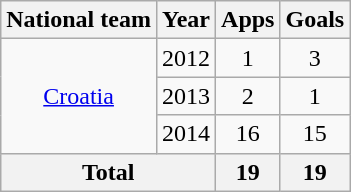<table class="wikitable" style="text-align:center">
<tr>
<th>National team</th>
<th>Year</th>
<th>Apps</th>
<th>Goals</th>
</tr>
<tr>
<td rowspan="3"> <a href='#'>Croatia</a></td>
<td>2012</td>
<td>1</td>
<td>3</td>
</tr>
<tr>
<td>2013</td>
<td>2</td>
<td>1</td>
</tr>
<tr>
<td>2014</td>
<td>16</td>
<td>15</td>
</tr>
<tr>
<th colspan=2>Total</th>
<th>19</th>
<th>19</th>
</tr>
</table>
